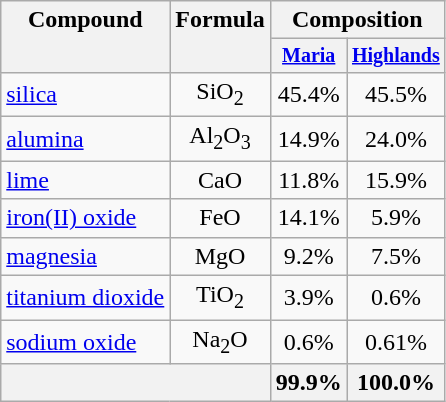<table class="wikitable floatright" style="margin-left:1em;text-align:center;">
<tr>
<th rowspan=2 valign=top>Compound</th>
<th rowspan=2 valign=top>Formula</th>
<th colspan=2>Composition</th>
</tr>
<tr>
<th style=font-size:smaller><a href='#'>Maria</a></th>
<th style=font-size:smaller><a href='#'>Highlands</a></th>
</tr>
<tr>
<td style=text-align:left><a href='#'>silica</a></td>
<td>SiO<sub>2</sub></td>
<td>45.4%</td>
<td>45.5%</td>
</tr>
<tr>
<td style=text-align:left><a href='#'>alumina</a></td>
<td>Al<sub>2</sub>O<sub>3</sub></td>
<td>14.9%</td>
<td>24.0%</td>
</tr>
<tr>
<td style=text-align:left><a href='#'>lime</a></td>
<td>CaO</td>
<td>11.8%</td>
<td>15.9%</td>
</tr>
<tr>
<td style=text-align:left><a href='#'>iron(II) oxide</a></td>
<td>FeO</td>
<td>14.1%</td>
<td>5.9%</td>
</tr>
<tr>
<td style=text-align:left><a href='#'>magnesia</a></td>
<td>MgO</td>
<td>9.2%</td>
<td>7.5%</td>
</tr>
<tr>
<td style=text-align:left><a href='#'>titanium dioxide</a></td>
<td>TiO<sub>2</sub></td>
<td>3.9%</td>
<td>0.6%</td>
</tr>
<tr>
<td style=text-align:left><a href='#'>sodium oxide</a></td>
<td>Na<sub>2</sub>O</td>
<td>0.6%</td>
<td>0.61%</td>
</tr>
<tr>
<th colspan=2> </th>
<th>99.9%</th>
<th>100.0%</th>
</tr>
</table>
